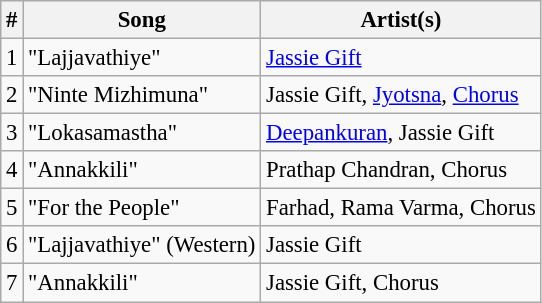<table class="wikitable tracklist" style="font-size:95%;">
<tr>
<th>#</th>
<th>Song</th>
<th>Artist(s)</th>
</tr>
<tr>
<td>1</td>
<td>"Lajjavathiye"</td>
<td><a href='#'>Jassie Gift</a></td>
</tr>
<tr>
<td>2</td>
<td>"Ninte Mizhimuna"</td>
<td>Jassie Gift, <a href='#'>Jyotsna</a>, <a href='#'>Chorus</a></td>
</tr>
<tr>
<td>3</td>
<td>"Lokasamastha"</td>
<td><a href='#'>Deepankuran</a>, Jassie Gift</td>
</tr>
<tr>
<td>4</td>
<td>"Annakkili"</td>
<td>Prathap Chandran, Chorus</td>
</tr>
<tr>
<td>5</td>
<td>"For the People"</td>
<td>Farhad, Rama Varma, Chorus</td>
</tr>
<tr>
<td>6</td>
<td>"Lajjavathiye" (Western)</td>
<td>Jassie Gift</td>
</tr>
<tr>
<td>7</td>
<td>"Annakkili"</td>
<td>Jassie Gift, Chorus</td>
</tr>
</table>
